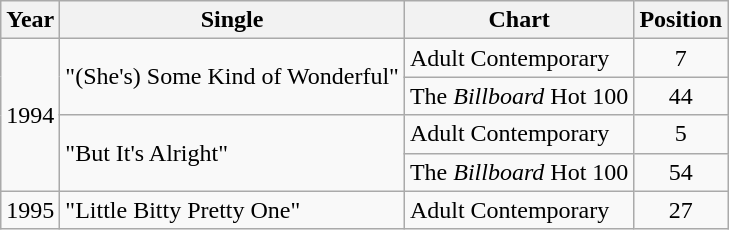<table class="wikitable">
<tr>
<th>Year</th>
<th>Single</th>
<th>Chart</th>
<th>Position</th>
</tr>
<tr>
<td rowspan=4>1994</td>
<td rowspan=2>"(She's) Some Kind of Wonderful"</td>
<td>Adult Contemporary</td>
<td align=center>7</td>
</tr>
<tr>
<td>The <em>Billboard</em> Hot 100</td>
<td style="text-align:center;">44</td>
</tr>
<tr>
<td rowspan=2>"But It's Alright"</td>
<td>Adult Contemporary</td>
<td style="text-align:center;">5</td>
</tr>
<tr>
<td>The <em>Billboard</em> Hot 100</td>
<td style="text-align:center;">54</td>
</tr>
<tr>
<td>1995</td>
<td>"Little Bitty Pretty One"</td>
<td>Adult Contemporary</td>
<td align=center>27</td>
</tr>
</table>
